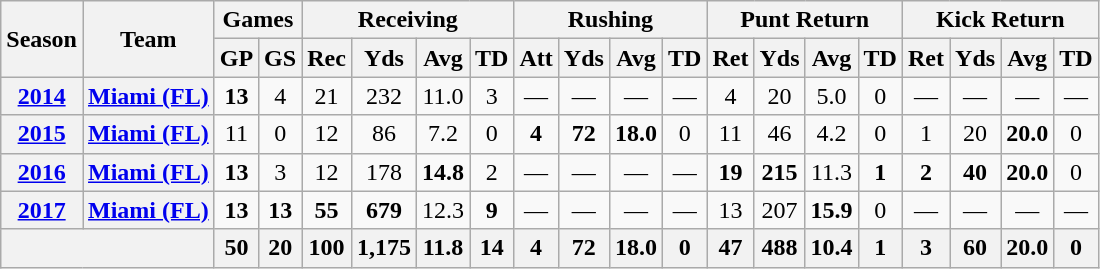<table class="wikitable" style="text-align:center">
<tr>
<th rowspan="2">Season</th>
<th rowspan="2">Team</th>
<th colspan="2">Games</th>
<th colspan="4">Receiving</th>
<th colspan="4">Rushing</th>
<th colspan="4">Punt Return</th>
<th colspan="4">Kick Return</th>
</tr>
<tr>
<th>GP</th>
<th>GS</th>
<th>Rec</th>
<th>Yds</th>
<th>Avg</th>
<th>TD</th>
<th>Att</th>
<th>Yds</th>
<th>Avg</th>
<th>TD</th>
<th>Ret</th>
<th>Yds</th>
<th>Avg</th>
<th>TD</th>
<th>Ret</th>
<th>Yds</th>
<th>Avg</th>
<th>TD</th>
</tr>
<tr>
<th><a href='#'>2014</a></th>
<th><a href='#'>Miami (FL)</a></th>
<td><strong>13</strong></td>
<td>4</td>
<td>21</td>
<td>232</td>
<td>11.0</td>
<td>3</td>
<td>—</td>
<td>—</td>
<td>—</td>
<td>—</td>
<td>4</td>
<td>20</td>
<td>5.0</td>
<td>0</td>
<td>—</td>
<td>—</td>
<td>—</td>
<td>—</td>
</tr>
<tr>
<th><a href='#'>2015</a></th>
<th><a href='#'>Miami (FL)</a></th>
<td>11</td>
<td>0</td>
<td>12</td>
<td>86</td>
<td>7.2</td>
<td>0</td>
<td><strong>4</strong></td>
<td><strong>72</strong></td>
<td><strong>18.0</strong></td>
<td>0</td>
<td>11</td>
<td>46</td>
<td>4.2</td>
<td>0</td>
<td>1</td>
<td>20</td>
<td><strong> 20.0</strong></td>
<td>0</td>
</tr>
<tr>
<th><a href='#'>2016</a></th>
<th><a href='#'>Miami (FL)</a></th>
<td><strong>13</strong></td>
<td>3</td>
<td>12</td>
<td>178</td>
<td><strong>14.8</strong></td>
<td>2</td>
<td>—</td>
<td>—</td>
<td>—</td>
<td>—</td>
<td><strong>19</strong></td>
<td><strong>215</strong></td>
<td>11.3</td>
<td><strong>1</strong></td>
<td><strong> 2</strong></td>
<td><strong> 40</strong></td>
<td><strong> 20.0</strong></td>
<td>0</td>
</tr>
<tr>
<th><a href='#'>2017</a></th>
<th><a href='#'>Miami (FL)</a></th>
<td><strong>13</strong></td>
<td><strong>13</strong></td>
<td><strong>55</strong></td>
<td><strong>679</strong></td>
<td>12.3</td>
<td><strong>9</strong></td>
<td>—</td>
<td>—</td>
<td>—</td>
<td>—</td>
<td>13</td>
<td>207</td>
<td><strong> 15.9</strong></td>
<td>0</td>
<td>—</td>
<td>—</td>
<td>—</td>
<td>—</td>
</tr>
<tr>
<th colspan="2"></th>
<th>50</th>
<th>20</th>
<th>100</th>
<th>1,175</th>
<th>11.8</th>
<th>14</th>
<th>4</th>
<th>72</th>
<th>18.0</th>
<th>0</th>
<th>47</th>
<th>488</th>
<th>10.4</th>
<th>1</th>
<th>3</th>
<th>60</th>
<th>20.0</th>
<th>0</th>
</tr>
</table>
